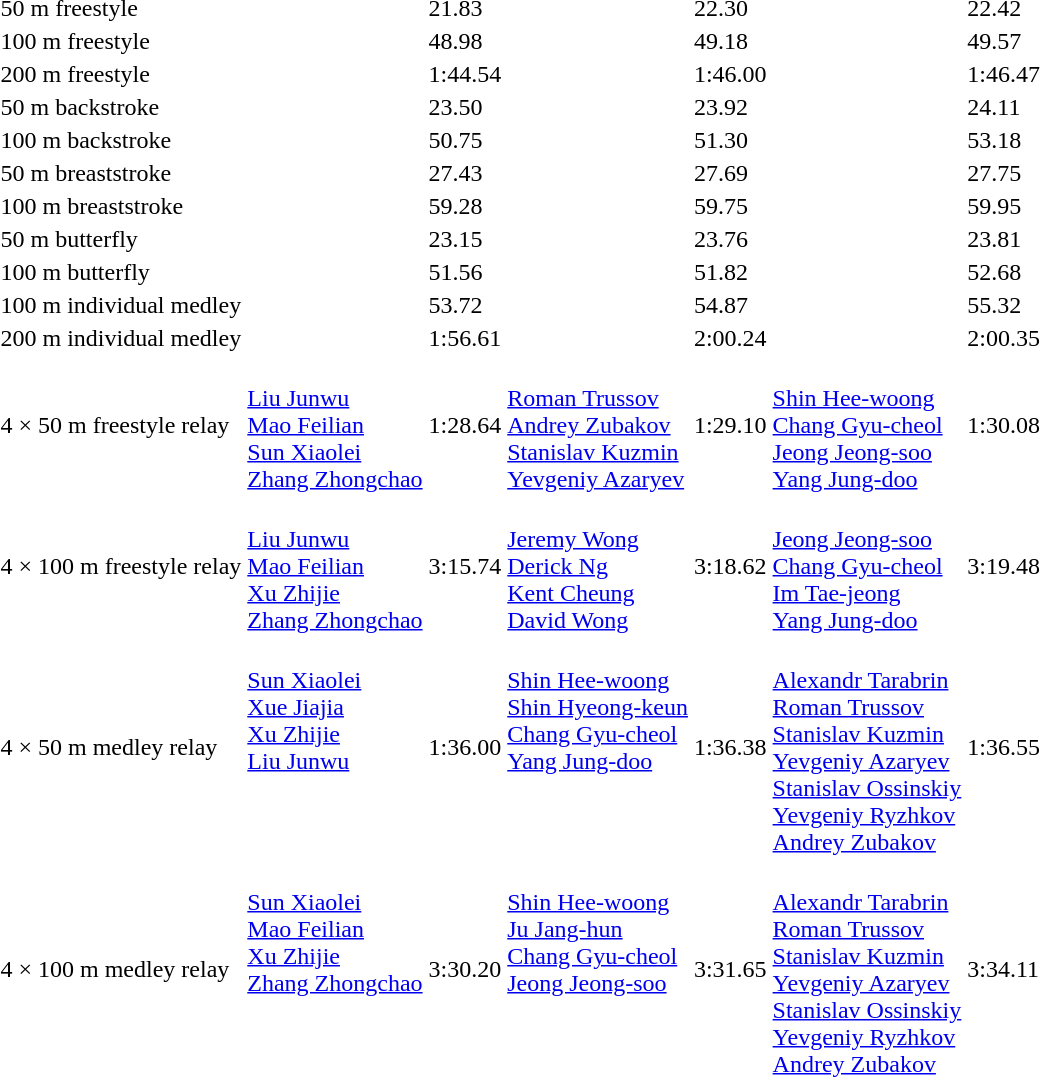<table>
<tr>
<td rowspan=2>50 m freestyle</td>
<td rowspan=2></td>
<td rowspan=2>21.83<br></td>
<td rowspan=2></td>
<td rowspan=2>22.30</td>
<td></td>
<td rowspan=2>22.42</td>
</tr>
<tr>
<td></td>
</tr>
<tr>
<td>100 m freestyle</td>
<td></td>
<td>48.98</td>
<td></td>
<td>49.18</td>
<td></td>
<td>49.57</td>
</tr>
<tr>
<td rowspan=2>200 m freestyle</td>
<td rowspan=2></td>
<td rowspan=2>1:44.54<br></td>
<td rowspan=2></td>
<td rowspan=2>1:46.00</td>
<td></td>
<td rowspan=2>1:46.47</td>
</tr>
<tr>
<td></td>
</tr>
<tr>
<td>50 m backstroke</td>
<td></td>
<td>23.50</td>
<td></td>
<td>23.92</td>
<td></td>
<td>24.11</td>
</tr>
<tr>
<td>100 m backstroke</td>
<td></td>
<td>50.75<br></td>
<td></td>
<td>51.30</td>
<td></td>
<td>53.18</td>
</tr>
<tr>
<td>50 m breaststroke</td>
<td></td>
<td>27.43</td>
<td></td>
<td>27.69</td>
<td></td>
<td>27.75</td>
</tr>
<tr>
<td>100 m breaststroke</td>
<td></td>
<td>59.28</td>
<td></td>
<td>59.75</td>
<td></td>
<td>59.95</td>
</tr>
<tr>
<td>50 m butterfly</td>
<td></td>
<td>23.15</td>
<td></td>
<td>23.76</td>
<td></td>
<td>23.81</td>
</tr>
<tr>
<td>100 m butterfly</td>
<td></td>
<td>51.56</td>
<td></td>
<td>51.82</td>
<td></td>
<td>52.68</td>
</tr>
<tr>
<td>100 m individual medley</td>
<td></td>
<td>53.72<br></td>
<td></td>
<td>54.87</td>
<td></td>
<td>55.32</td>
</tr>
<tr>
<td>200 m individual medley</td>
<td></td>
<td>1:56.61<br></td>
<td></td>
<td>2:00.24</td>
<td></td>
<td>2:00.35</td>
</tr>
<tr>
<td>4 × 50 m freestyle relay</td>
<td><br><a href='#'>Liu Junwu</a><br><a href='#'>Mao Feilian</a><br><a href='#'>Sun Xiaolei</a><br><a href='#'>Zhang Zhongchao</a></td>
<td>1:28.64<br></td>
<td><br><a href='#'>Roman Trussov</a><br><a href='#'>Andrey Zubakov</a><br><a href='#'>Stanislav Kuzmin</a><br><a href='#'>Yevgeniy Azaryev</a></td>
<td>1:29.10</td>
<td><br><a href='#'>Shin Hee-woong</a><br><a href='#'>Chang Gyu-cheol</a><br><a href='#'>Jeong Jeong-soo</a><br><a href='#'>Yang Jung-doo</a></td>
<td>1:30.08</td>
</tr>
<tr>
<td>4 × 100 m freestyle relay</td>
<td><br><a href='#'>Liu Junwu</a><br><a href='#'>Mao Feilian</a><br><a href='#'>Xu Zhijie</a><br><a href='#'>Zhang Zhongchao</a></td>
<td>3:15.74<br></td>
<td><br><a href='#'>Jeremy Wong</a><br><a href='#'>Derick Ng</a><br><a href='#'>Kent Cheung</a><br><a href='#'>David Wong</a></td>
<td>3:18.62</td>
<td><br><a href='#'>Jeong Jeong-soo</a><br><a href='#'>Chang Gyu-cheol</a><br><a href='#'>Im Tae-jeong</a><br><a href='#'>Yang Jung-doo</a></td>
<td>3:19.48</td>
</tr>
<tr>
<td>4 × 50 m medley relay</td>
<td valign=top><br><a href='#'>Sun Xiaolei</a><br><a href='#'>Xue Jiajia</a><br><a href='#'>Xu Zhijie</a><br><a href='#'>Liu Junwu</a></td>
<td>1:36.00<br></td>
<td valign=top><br><a href='#'>Shin Hee-woong</a><br><a href='#'>Shin Hyeong-keun</a><br><a href='#'>Chang Gyu-cheol</a><br><a href='#'>Yang Jung-doo</a></td>
<td>1:36.38</td>
<td valign=top><br><a href='#'>Alexandr Tarabrin</a><br><a href='#'>Roman Trussov</a><br><a href='#'>Stanislav Kuzmin</a><br><a href='#'>Yevgeniy Azaryev</a><br><a href='#'>Stanislav Ossinskiy</a><br><a href='#'>Yevgeniy Ryzhkov</a><br><a href='#'>Andrey Zubakov</a></td>
<td>1:36.55</td>
</tr>
<tr>
<td>4 × 100 m medley relay</td>
<td valign=top><br><a href='#'>Sun Xiaolei</a><br><a href='#'>Mao Feilian</a><br><a href='#'>Xu Zhijie</a><br><a href='#'>Zhang Zhongchao</a></td>
<td>3:30.20<br></td>
<td valign=top><br><a href='#'>Shin Hee-woong</a><br><a href='#'>Ju Jang-hun</a><br><a href='#'>Chang Gyu-cheol</a><br><a href='#'>Jeong Jeong-soo</a></td>
<td>3:31.65</td>
<td valign=top><br><a href='#'>Alexandr Tarabrin</a><br><a href='#'>Roman Trussov</a><br><a href='#'>Stanislav Kuzmin</a><br><a href='#'>Yevgeniy Azaryev</a><br><a href='#'>Stanislav Ossinskiy</a><br><a href='#'>Yevgeniy Ryzhkov</a><br><a href='#'>Andrey Zubakov</a></td>
<td>3:34.11</td>
</tr>
</table>
